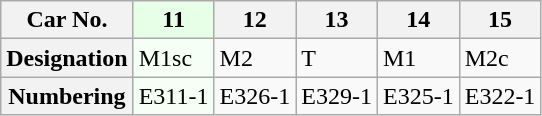<table class="wikitable">
<tr>
<th>Car No.</th>
<th style="background: #E6FFE6">11</th>
<th>12</th>
<th>13</th>
<th>14</th>
<th>15</th>
</tr>
<tr>
<th>Designation</th>
<td style="background: #F5FFF5">M1sc</td>
<td>M2</td>
<td>T</td>
<td>M1</td>
<td>M2c</td>
</tr>
<tr>
<th>Numbering</th>
<td style="background: #F5FFF5">E311-1</td>
<td>E326-1</td>
<td>E329-1</td>
<td>E325-1</td>
<td>E322-1</td>
</tr>
</table>
